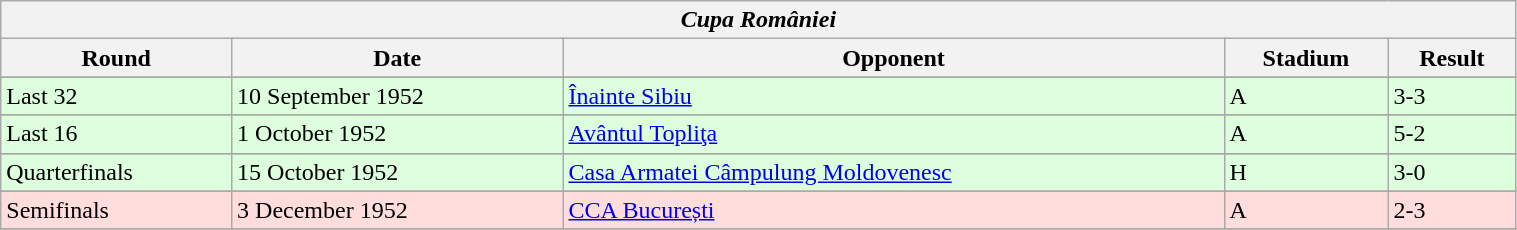<table class="wikitable" style="width:80%;">
<tr>
<th colspan="5" style="text-align:center;"><em>Cupa României</em></th>
</tr>
<tr>
<th>Round</th>
<th>Date</th>
<th>Opponent</th>
<th>Stadium</th>
<th>Result</th>
</tr>
<tr>
</tr>
<tr bgcolor="#ddffdd">
<td>Last 32</td>
<td>10 September 1952</td>
<td><a href='#'>Înainte Sibiu</a></td>
<td>A</td>
<td>3-3</td>
</tr>
<tr>
</tr>
<tr bgcolor="#ddffdd">
<td>Last 16</td>
<td>1 October 1952</td>
<td><a href='#'>Avântul Topliţa</a></td>
<td>A</td>
<td>5-2</td>
</tr>
<tr>
</tr>
<tr bgcolor="#ddffdd">
<td>Quarterfinals</td>
<td>15 October 1952</td>
<td><a href='#'>Casa Armatei Câmpulung Moldovenesc</a></td>
<td>H</td>
<td>3-0</td>
</tr>
<tr>
</tr>
<tr bgcolor="#ffdddd">
<td>Semifinals</td>
<td>3 December 1952</td>
<td><a href='#'>CCA București</a></td>
<td>A</td>
<td>2-3</td>
</tr>
<tr>
</tr>
</table>
